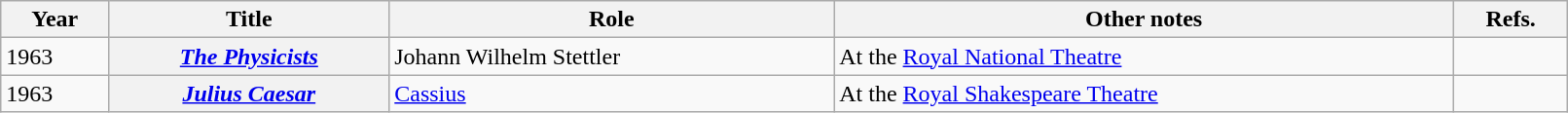<table class="wikitable plainrowheaders sortable" style="margin-right: 0;" width="85%">
<tr>
<th scope="col">Year</th>
<th scope="col">Title</th>
<th scope="col">Role</th>
<th scope="col" class="unsortable">Other notes</th>
<th>Refs.</th>
</tr>
<tr>
<td>1963</td>
<th scope="row"><em><a href='#'>The Physicists</a></em></th>
<td>Johann Wilhelm Stettler</td>
<td>At the <a href='#'>Royal National Theatre</a></td>
<td></td>
</tr>
<tr>
<td>1963</td>
<th scope="row"><a href='#'><em>Julius Caesar</em></a></th>
<td><a href='#'>Cassius</a></td>
<td>At the <a href='#'>Royal Shakespeare Theatre</a></td>
<td></td>
</tr>
</table>
